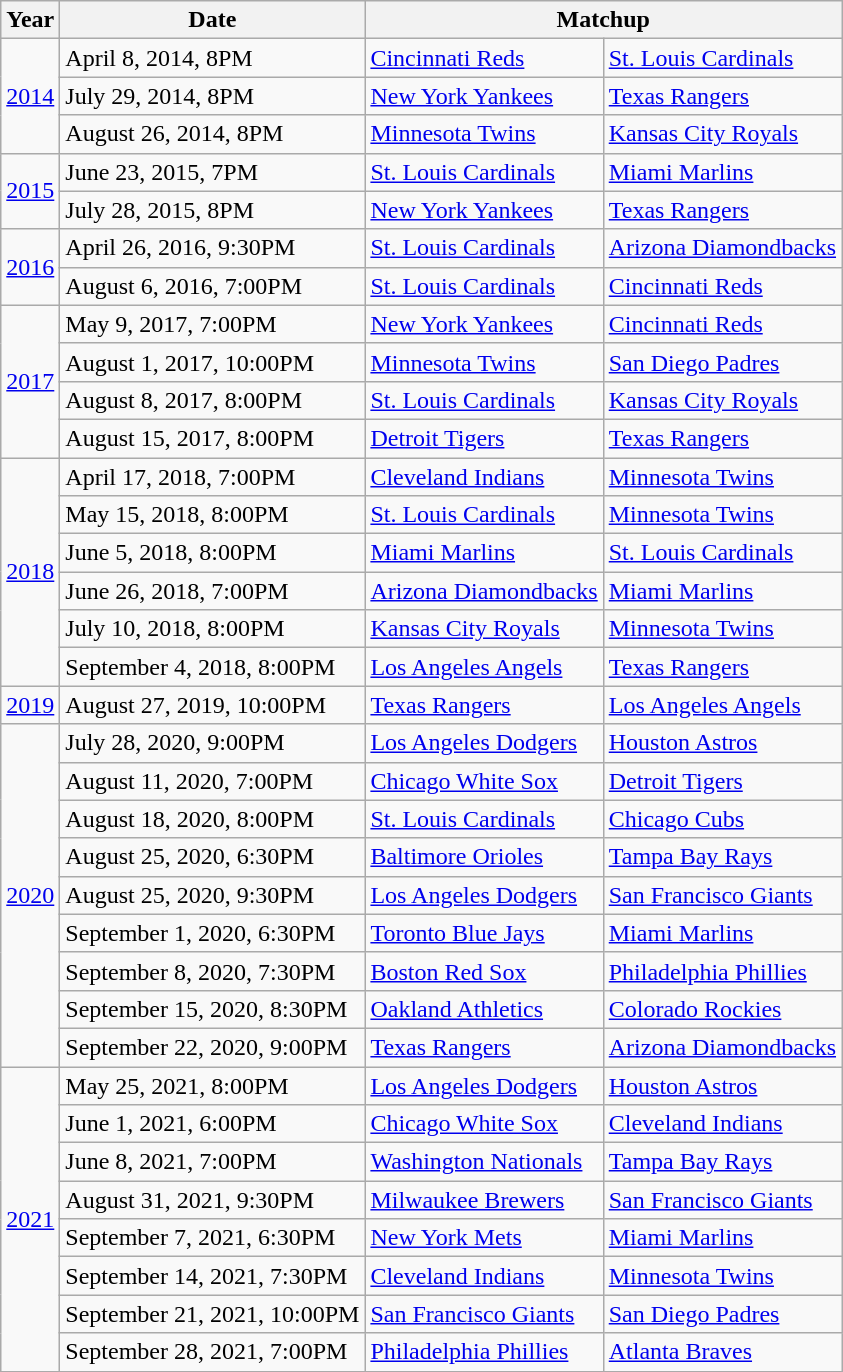<table class="wikitable">
<tr>
<th>Year</th>
<th>Date</th>
<th colspan="2">Matchup</th>
</tr>
<tr>
<td rowspan=3><a href='#'>2014</a></td>
<td>April 8, 2014, 8PM</td>
<td><a href='#'>Cincinnati Reds</a></td>
<td><a href='#'>St. Louis Cardinals</a></td>
</tr>
<tr>
<td>July 29, 2014, 8PM</td>
<td><a href='#'>New York Yankees</a></td>
<td><a href='#'>Texas Rangers</a></td>
</tr>
<tr>
<td>August 26, 2014, 8PM</td>
<td><a href='#'>Minnesota Twins</a></td>
<td><a href='#'>Kansas City Royals</a></td>
</tr>
<tr>
<td rowspan=2><a href='#'>2015</a></td>
<td>June 23, 2015, 7PM</td>
<td><a href='#'>St. Louis Cardinals</a></td>
<td><a href='#'>Miami Marlins</a></td>
</tr>
<tr>
<td>July 28, 2015, 8PM</td>
<td><a href='#'>New York Yankees</a></td>
<td><a href='#'>Texas Rangers</a></td>
</tr>
<tr>
<td rowspan=2><a href='#'>2016</a></td>
<td>April 26, 2016, 9:30PM</td>
<td><a href='#'>St. Louis Cardinals</a></td>
<td><a href='#'>Arizona Diamondbacks</a></td>
</tr>
<tr>
<td>August 6, 2016, 7:00PM</td>
<td><a href='#'>St. Louis Cardinals</a></td>
<td><a href='#'>Cincinnati Reds</a></td>
</tr>
<tr>
<td rowspan=4><a href='#'>2017</a></td>
<td>May 9, 2017, 7:00PM</td>
<td><a href='#'>New York Yankees</a></td>
<td><a href='#'>Cincinnati Reds</a></td>
</tr>
<tr>
<td>August 1, 2017, 10:00PM</td>
<td><a href='#'>Minnesota Twins</a></td>
<td><a href='#'>San Diego Padres</a></td>
</tr>
<tr>
<td>August 8, 2017, 8:00PM</td>
<td><a href='#'>St. Louis Cardinals</a></td>
<td><a href='#'>Kansas City Royals</a></td>
</tr>
<tr>
<td>August 15, 2017, 8:00PM</td>
<td><a href='#'>Detroit Tigers</a></td>
<td><a href='#'>Texas Rangers</a></td>
</tr>
<tr>
<td rowspan=6><a href='#'>2018</a></td>
<td>April 17, 2018, 7:00PM</td>
<td><a href='#'>Cleveland Indians</a></td>
<td><a href='#'>Minnesota Twins</a></td>
</tr>
<tr>
<td>May 15, 2018, 8:00PM</td>
<td><a href='#'>St. Louis Cardinals</a></td>
<td><a href='#'>Minnesota Twins</a></td>
</tr>
<tr>
<td>June 5, 2018, 8:00PM</td>
<td><a href='#'>Miami Marlins</a></td>
<td><a href='#'>St. Louis Cardinals</a></td>
</tr>
<tr>
<td>June 26, 2018, 7:00PM</td>
<td><a href='#'>Arizona Diamondbacks</a></td>
<td><a href='#'>Miami Marlins</a></td>
</tr>
<tr>
<td>July 10, 2018, 8:00PM</td>
<td><a href='#'>Kansas City Royals</a></td>
<td><a href='#'>Minnesota Twins</a></td>
</tr>
<tr>
<td>September 4, 2018, 8:00PM</td>
<td><a href='#'>Los Angeles Angels</a></td>
<td><a href='#'>Texas Rangers</a></td>
</tr>
<tr>
<td><a href='#'>2019</a></td>
<td>August 27, 2019, 10:00PM</td>
<td><a href='#'>Texas Rangers</a></td>
<td><a href='#'>Los Angeles Angels</a></td>
</tr>
<tr>
<td rowspan=9><a href='#'>2020</a></td>
<td>July 28, 2020, 9:00PM</td>
<td><a href='#'>Los Angeles Dodgers</a></td>
<td><a href='#'>Houston Astros</a></td>
</tr>
<tr>
<td>August 11, 2020, 7:00PM</td>
<td><a href='#'>Chicago White Sox</a></td>
<td><a href='#'>Detroit Tigers</a></td>
</tr>
<tr>
<td>August 18, 2020, 8:00PM</td>
<td><a href='#'>St. Louis Cardinals</a></td>
<td><a href='#'>Chicago Cubs</a></td>
</tr>
<tr>
<td>August 25, 2020, 6:30PM</td>
<td><a href='#'>Baltimore Orioles</a></td>
<td><a href='#'>Tampa Bay Rays</a></td>
</tr>
<tr>
<td>August 25, 2020, 9:30PM</td>
<td><a href='#'>Los Angeles Dodgers</a></td>
<td><a href='#'>San Francisco Giants</a></td>
</tr>
<tr>
<td>September 1, 2020, 6:30PM</td>
<td><a href='#'>Toronto Blue Jays</a></td>
<td><a href='#'>Miami Marlins</a></td>
</tr>
<tr>
<td>September 8, 2020, 7:30PM</td>
<td><a href='#'>Boston Red Sox</a></td>
<td><a href='#'>Philadelphia Phillies</a></td>
</tr>
<tr>
<td>September 15, 2020, 8:30PM</td>
<td><a href='#'>Oakland Athletics</a></td>
<td><a href='#'>Colorado Rockies</a></td>
</tr>
<tr>
<td>September 22, 2020, 9:00PM</td>
<td><a href='#'>Texas Rangers</a></td>
<td><a href='#'>Arizona Diamondbacks</a></td>
</tr>
<tr>
<td rowspan=8><a href='#'>2021</a></td>
<td>May 25, 2021, 8:00PM</td>
<td><a href='#'>Los Angeles Dodgers</a></td>
<td><a href='#'>Houston Astros</a></td>
</tr>
<tr>
<td>June 1, 2021, 6:00PM</td>
<td><a href='#'>Chicago White Sox</a></td>
<td><a href='#'>Cleveland Indians</a></td>
</tr>
<tr>
<td>June 8, 2021, 7:00PM</td>
<td><a href='#'>Washington Nationals</a></td>
<td><a href='#'>Tampa Bay Rays</a></td>
</tr>
<tr>
<td>August 31, 2021, 9:30PM</td>
<td><a href='#'>Milwaukee Brewers</a></td>
<td><a href='#'>San Francisco Giants</a></td>
</tr>
<tr>
<td>September 7, 2021, 6:30PM</td>
<td><a href='#'>New York Mets</a></td>
<td><a href='#'>Miami Marlins</a></td>
</tr>
<tr>
<td>September 14, 2021, 7:30PM</td>
<td><a href='#'>Cleveland Indians</a></td>
<td><a href='#'>Minnesota Twins</a></td>
</tr>
<tr>
<td>September 21, 2021, 10:00PM</td>
<td><a href='#'>San Francisco Giants</a></td>
<td><a href='#'>San Diego Padres</a></td>
</tr>
<tr>
<td>September 28, 2021, 7:00PM</td>
<td><a href='#'>Philadelphia Phillies</a></td>
<td><a href='#'>Atlanta Braves</a></td>
</tr>
<tr>
</tr>
</table>
